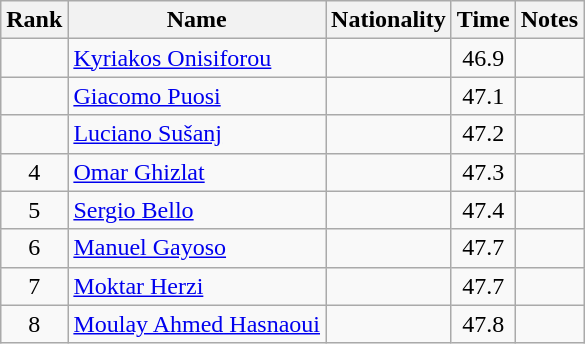<table class="wikitable sortable" style="text-align:center">
<tr>
<th>Rank</th>
<th>Name</th>
<th>Nationality</th>
<th>Time</th>
<th>Notes</th>
</tr>
<tr>
<td></td>
<td align=left><a href='#'>Kyriakos Onisiforou</a></td>
<td align=left></td>
<td>46.9</td>
<td></td>
</tr>
<tr>
<td></td>
<td align=left><a href='#'>Giacomo Puosi</a></td>
<td align=left></td>
<td>47.1</td>
<td></td>
</tr>
<tr>
<td></td>
<td align=left><a href='#'>Luciano Sušanj</a></td>
<td align=left></td>
<td>47.2</td>
<td></td>
</tr>
<tr>
<td>4</td>
<td align=left><a href='#'>Omar Ghizlat</a></td>
<td align=left></td>
<td>47.3</td>
<td></td>
</tr>
<tr>
<td>5</td>
<td align=left><a href='#'>Sergio Bello</a></td>
<td align=left></td>
<td>47.4</td>
<td></td>
</tr>
<tr>
<td>6</td>
<td align=left><a href='#'>Manuel Gayoso</a></td>
<td align=left></td>
<td>47.7</td>
<td></td>
</tr>
<tr>
<td>7</td>
<td align=left><a href='#'>Moktar Herzi</a></td>
<td align=left></td>
<td>47.7</td>
<td></td>
</tr>
<tr>
<td>8</td>
<td align=left><a href='#'>Moulay Ahmed Hasnaoui</a></td>
<td align=left></td>
<td>47.8</td>
<td></td>
</tr>
</table>
